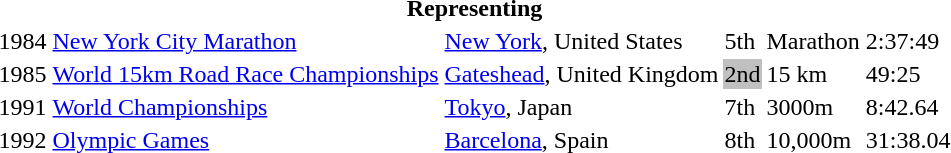<table>
<tr>
<th colspan=6>Representing </th>
</tr>
<tr>
<td>1984</td>
<td><a href='#'>New York City Marathon</a></td>
<td><a href='#'>New York</a>, United States</td>
<td>5th</td>
<td>Marathon</td>
<td>2:37:49</td>
</tr>
<tr>
<td>1985</td>
<td><a href='#'>World 15km Road Race Championships</a></td>
<td><a href='#'>Gateshead</a>, United Kingdom</td>
<td bgcolor=silver>2nd</td>
<td>15 km</td>
<td>49:25</td>
</tr>
<tr>
<td>1991</td>
<td><a href='#'>World Championships</a></td>
<td><a href='#'>Tokyo</a>, Japan</td>
<td>7th</td>
<td>3000m</td>
<td>8:42.64</td>
</tr>
<tr>
<td>1992</td>
<td><a href='#'>Olympic Games</a></td>
<td><a href='#'>Barcelona</a>, Spain</td>
<td>8th</td>
<td>10,000m</td>
<td>31:38.04</td>
</tr>
</table>
